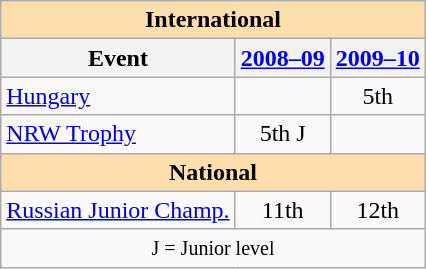<table class="wikitable" style="text-align:center">
<tr>
<th style="background-color: #ffdead; " colspan=3 align=center>International</th>
</tr>
<tr>
<th>Event</th>
<th><a href='#'>2008–09</a></th>
<th><a href='#'>2009–10</a></th>
</tr>
<tr>
<td align=left> <a href='#'>Hungary</a></td>
<td></td>
<td>5th</td>
</tr>
<tr>
<td align=left><a href='#'>NRW Trophy</a></td>
<td>5th J</td>
<td></td>
</tr>
<tr>
<th style="background-color: #ffdead; " colspan=3 align=center>National</th>
</tr>
<tr>
<td align=left><a href='#'>Russian Junior Champ.</a></td>
<td>11th</td>
<td>12th</td>
</tr>
<tr>
<td colspan=3 align=center><small> J = Junior level </small></td>
</tr>
</table>
